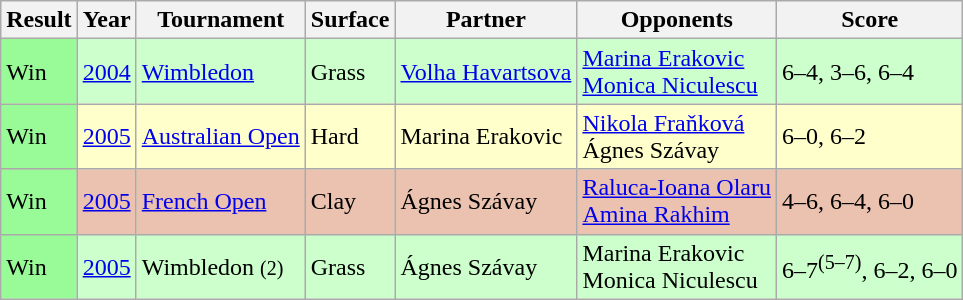<table class="sortable wikitable">
<tr>
<th>Result</th>
<th>Year</th>
<th>Tournament</th>
<th>Surface</th>
<th>Partner</th>
<th>Opponents</th>
<th class=unsortable>Score</th>
</tr>
<tr bgcolor=CCFFCC>
<td bgcolor=98FB98>Win</td>
<td><a href='#'>2004</a></td>
<td><a href='#'>Wimbledon</a></td>
<td>Grass</td>
<td> <a href='#'>Volha Havartsova</a></td>
<td> <a href='#'>Marina Erakovic</a><br> <a href='#'>Monica Niculescu</a></td>
<td>6–4, 3–6, 6–4</td>
</tr>
<tr bgcolor=ffffcc>
<td bgcolor=98FB98>Win</td>
<td><a href='#'>2005</a></td>
<td><a href='#'>Australian Open</a></td>
<td>Hard</td>
<td> Marina Erakovic</td>
<td> <a href='#'>Nikola Fraňková</a><br> Ágnes Szávay</td>
<td>6–0, 6–2</td>
</tr>
<tr bgcolor=EBC2AF>
<td bgcolor=98FB98>Win</td>
<td><a href='#'>2005</a></td>
<td><a href='#'>French Open</a></td>
<td>Clay</td>
<td> Ágnes Szávay</td>
<td> <a href='#'>Raluca-Ioana Olaru</a><br> <a href='#'>Amina Rakhim</a></td>
<td>4–6, 6–4, 6–0</td>
</tr>
<tr bgcolor=CCFFCC>
<td bgcolor=98FB98>Win</td>
<td><a href='#'>2005</a></td>
<td>Wimbledon <small>(2)</small></td>
<td>Grass</td>
<td> Ágnes Szávay</td>
<td> Marina Erakovic<br> Monica Niculescu</td>
<td>6–7<sup>(5–7)</sup>, 6–2, 6–0</td>
</tr>
</table>
